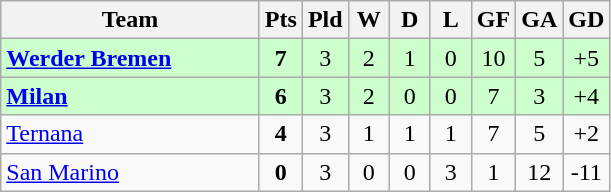<table class=wikitable style="text-align:center">
<tr>
<th width=165>Team</th>
<th width=20>Pts</th>
<th width=20>Pld</th>
<th width=20>W</th>
<th width=20>D</th>
<th width=20>L</th>
<th width=20>GF</th>
<th width=20>GA</th>
<th width=20>GD</th>
</tr>
<tr style="background:#ccffcc">
<td style="text-align:left"><strong> <a href='#'>Werder Bremen</a></strong></td>
<td><strong>7</strong></td>
<td>3</td>
<td>2</td>
<td>1</td>
<td>0</td>
<td>10</td>
<td>5</td>
<td>+5</td>
</tr>
<tr style="background:#ccffcc">
<td style="text-align:left"><strong> <a href='#'>Milan</a></strong></td>
<td><strong>6</strong></td>
<td>3</td>
<td>2</td>
<td>0</td>
<td>0</td>
<td>7</td>
<td>3</td>
<td>+4</td>
</tr>
<tr>
<td style="text-align:left"> <a href='#'>Ternana</a></td>
<td><strong>4</strong></td>
<td>3</td>
<td>1</td>
<td>1</td>
<td>1</td>
<td>7</td>
<td>5</td>
<td>+2</td>
</tr>
<tr>
<td style="text-align:left"> <a href='#'>San Marino</a></td>
<td><strong>0</strong></td>
<td>3</td>
<td>0</td>
<td>0</td>
<td>3</td>
<td>1</td>
<td>12</td>
<td>-11</td>
</tr>
</table>
